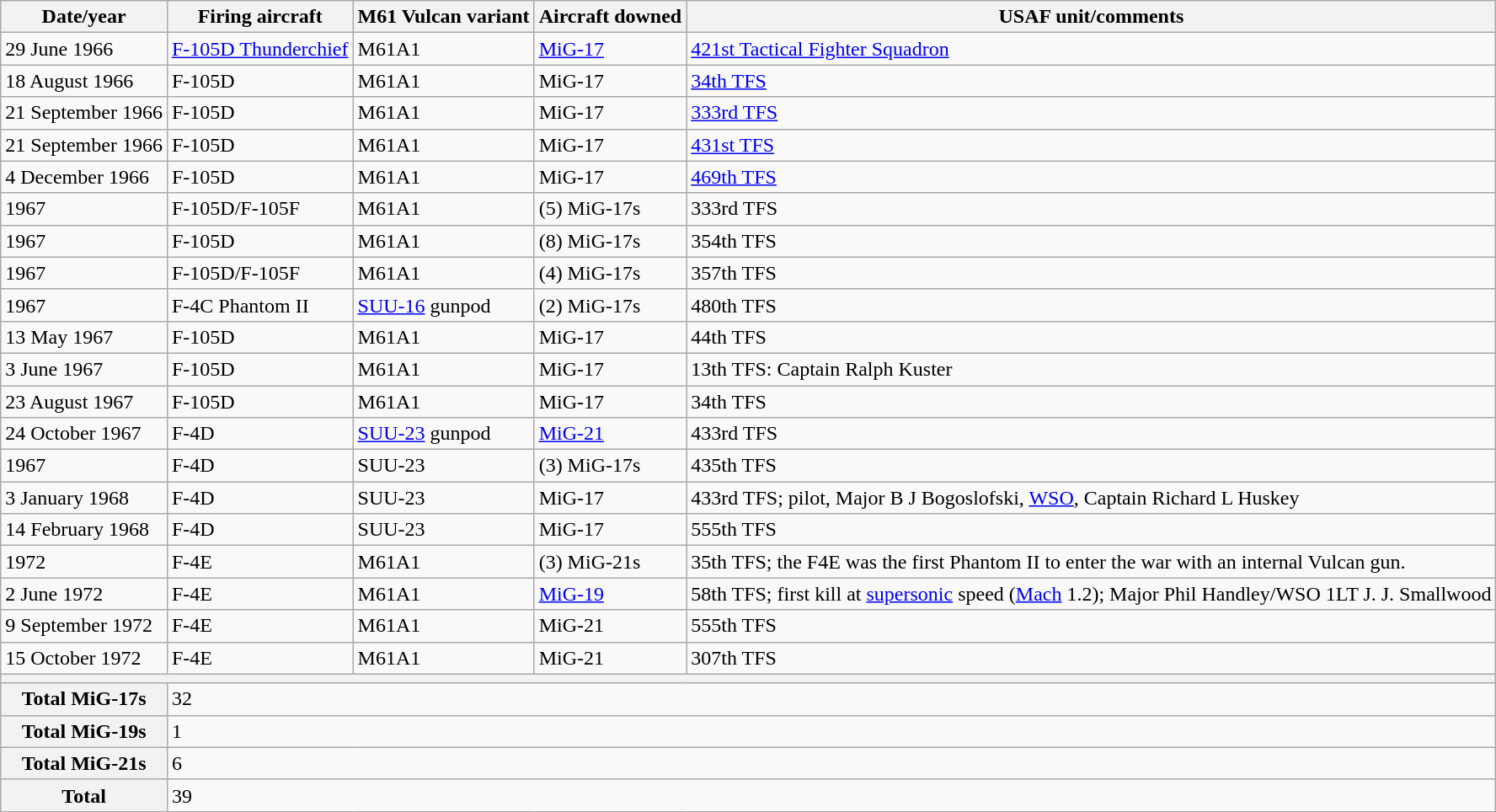<table class="wikitable">
<tr>
<th>Date/year</th>
<th>Firing aircraft</th>
<th>M61 Vulcan variant</th>
<th>Aircraft downed</th>
<th>USAF unit/comments</th>
</tr>
<tr>
<td>29 June 1966</td>
<td><a href='#'>F-105D Thunderchief</a></td>
<td>M61A1</td>
<td><a href='#'>MiG-17</a></td>
<td><a href='#'>421st Tactical Fighter Squadron</a></td>
</tr>
<tr>
<td>18 August 1966</td>
<td>F-105D</td>
<td>M61A1</td>
<td>MiG-17</td>
<td><a href='#'>34th TFS</a></td>
</tr>
<tr>
<td>21 September 1966</td>
<td>F-105D</td>
<td>M61A1</td>
<td>MiG-17</td>
<td><a href='#'>333rd TFS</a></td>
</tr>
<tr>
<td>21 September 1966</td>
<td>F-105D</td>
<td>M61A1</td>
<td>MiG-17</td>
<td><a href='#'>431st TFS</a></td>
</tr>
<tr>
<td>4 December 1966</td>
<td>F-105D</td>
<td>M61A1</td>
<td>MiG-17</td>
<td><a href='#'>469th TFS</a></td>
</tr>
<tr>
<td>1967</td>
<td>F-105D/F-105F</td>
<td>M61A1</td>
<td>(5) MiG-17s</td>
<td>333rd TFS</td>
</tr>
<tr>
<td>1967</td>
<td>F-105D</td>
<td>M61A1</td>
<td>(8) MiG-17s</td>
<td>354th TFS</td>
</tr>
<tr>
<td>1967</td>
<td>F-105D/F-105F</td>
<td>M61A1</td>
<td>(4) MiG-17s</td>
<td>357th TFS</td>
</tr>
<tr>
<td>1967</td>
<td>F-4C Phantom II</td>
<td><a href='#'>SUU-16</a> gunpod</td>
<td>(2) MiG-17s</td>
<td>480th TFS</td>
</tr>
<tr>
<td>13 May 1967</td>
<td>F-105D</td>
<td>M61A1</td>
<td>MiG-17</td>
<td>44th TFS</td>
</tr>
<tr>
<td>3 June 1967</td>
<td>F-105D</td>
<td>M61A1</td>
<td>MiG-17</td>
<td>13th TFS: Captain Ralph Kuster</td>
</tr>
<tr>
<td>23 August 1967</td>
<td>F-105D</td>
<td>M61A1</td>
<td>MiG-17</td>
<td>34th TFS</td>
</tr>
<tr>
<td>24 October 1967</td>
<td>F-4D</td>
<td><a href='#'>SUU-23</a> gunpod</td>
<td><a href='#'>MiG-21</a></td>
<td>433rd TFS</td>
</tr>
<tr>
<td>1967</td>
<td>F-4D</td>
<td>SUU-23</td>
<td>(3) MiG-17s</td>
<td>435th TFS</td>
</tr>
<tr>
<td>3 January 1968</td>
<td>F-4D</td>
<td>SUU-23</td>
<td>MiG-17</td>
<td>433rd TFS; pilot, Major B J Bogoslofski, <a href='#'>WSO</a>, Captain Richard L Huskey</td>
</tr>
<tr>
<td>14 February 1968</td>
<td>F-4D</td>
<td>SUU-23</td>
<td>MiG-17</td>
<td>555th TFS</td>
</tr>
<tr>
<td>1972</td>
<td>F-4E</td>
<td>M61A1</td>
<td>(3) MiG-21s</td>
<td>35th TFS; the F4E was the first Phantom II to enter the war with an internal Vulcan gun.</td>
</tr>
<tr>
<td>2 June 1972</td>
<td>F-4E</td>
<td>M61A1</td>
<td><a href='#'>MiG-19</a></td>
<td>58th TFS; first kill at <a href='#'>supersonic</a> speed (<a href='#'>Mach</a> 1.2); Major Phil Handley/WSO 1LT J. J. Smallwood</td>
</tr>
<tr>
<td>9 September 1972</td>
<td>F-4E</td>
<td>M61A1</td>
<td>MiG-21</td>
<td>555th TFS</td>
</tr>
<tr>
<td>15 October 1972</td>
<td>F-4E</td>
<td>M61A1</td>
<td>MiG-21</td>
<td>307th TFS</td>
</tr>
<tr>
<th colspan="5"></th>
</tr>
<tr>
<th>Total MiG-17s</th>
<td colspan="4">32</td>
</tr>
<tr>
<th>Total MiG-19s</th>
<td colspan="4">1</td>
</tr>
<tr>
<th>Total MiG-21s</th>
<td colspan="4">6</td>
</tr>
<tr>
<th>Total</th>
<td colspan="4">39</td>
</tr>
</table>
